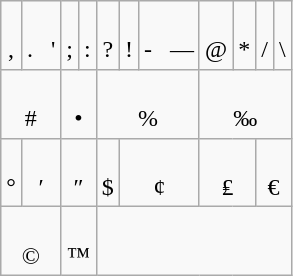<table class="wikitable" style="line-height: 1.2">
<tr align=center>
<td> <br> ,</td>
<td> <br> .   '</td>
<td> <br> ;</td>
<td> <br> :</td>
<td> <br> ?</td>
<td> <br> !</td>
<td> <br> -   —</td>
<td> <br> @</td>
<td> <br> *</td>
<td> <br> /</td>
<td> <br> \</td>
</tr>
<tr align=center>
<td colspan=2> <br> #</td>
<td colspan=2> <br> •</td>
<td colspan=3> <br> %</td>
<td colspan=4> <br> ‰</td>
</tr>
<tr align=center>
<td> <br> °</td>
<td> <br> ′</td>
<td colspan=2> <br> ″</td>
<td> <br> $</td>
<td colspan=2> <br> ¢</td>
<td colspan=2> <br> ₤ </td>
<td colspan=2> <br> €</td>
</tr>
<tr align=center>
<td colspan=2> <br> ©</td>
<td colspan=2> <br> ™</td>
</tr>
</table>
